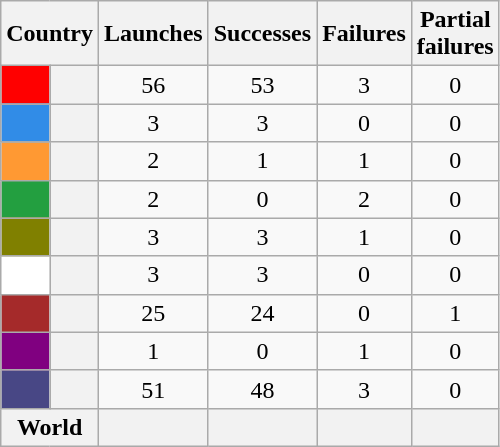<table class="wikitable sortable" style="text-align:center;">
<tr>
<th colspan=2>Country</th>
<th>Launches</th>
<th>Successes</th>
<th>Failures</th>
<th>Partial <br> failures</th>
</tr>
<tr>
<th style="background:#ff0000;"></th>
<th style="text-align:left;"></th>
<td>56</td>
<td>53</td>
<td>3</td>
<td>0</td>
</tr>
<tr>
<th style="background:#318ce7;"></th>
<th style="text-align:left;"></th>
<td>3</td>
<td>3</td>
<td>0</td>
<td>0</td>
</tr>
<tr>
<th style="background:#ff9933;"></th>
<th style="text-align:left;"></th>
<td>2</td>
<td>1</td>
<td>1</td>
<td>0</td>
</tr>
<tr>
<th style="background:#239f40;"></th>
<th style="text-align:left;"></th>
<td>2</td>
<td>0</td>
<td>2</td>
<td>0</td>
</tr>
<tr>
<th style="background:#808000;"></th>
<th style="text-align:left;"></th>
<td>3</td>
<td>3</td>
<td>1</td>
<td>0</td>
</tr>
<tr>
<th style="background:#ffffff;"></th>
<th style="text-align:left;"></th>
<td>3</td>
<td>3</td>
<td>0</td>
<td>0</td>
</tr>
<tr>
<th style="background:#a52a2a;"></th>
<th style="text-align:left;"></th>
<td>25</td>
<td>24</td>
<td>0</td>
<td>1</td>
</tr>
<tr>
<th style="background:#800080;"></th>
<th style="text-align:left;"></th>
<td>1</td>
<td>0</td>
<td>1</td>
<td>0</td>
</tr>
<tr>
<th style="background:#484785;"></th>
<th style="text-align:left;"></th>
<td>51</td>
<td>48</td>
<td>3</td>
<td>0</td>
</tr>
<tr class="sortbottom">
<th colspan="2">World</th>
<th></th>
<th></th>
<th></th>
<th></th>
</tr>
</table>
